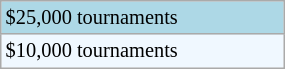<table class="wikitable"  style="font-size:85%; width:15%;">
<tr style="background:lightblue;">
<td>$25,000 tournaments</td>
</tr>
<tr style="background:#f0f8ff;">
<td>$10,000 tournaments</td>
</tr>
</table>
